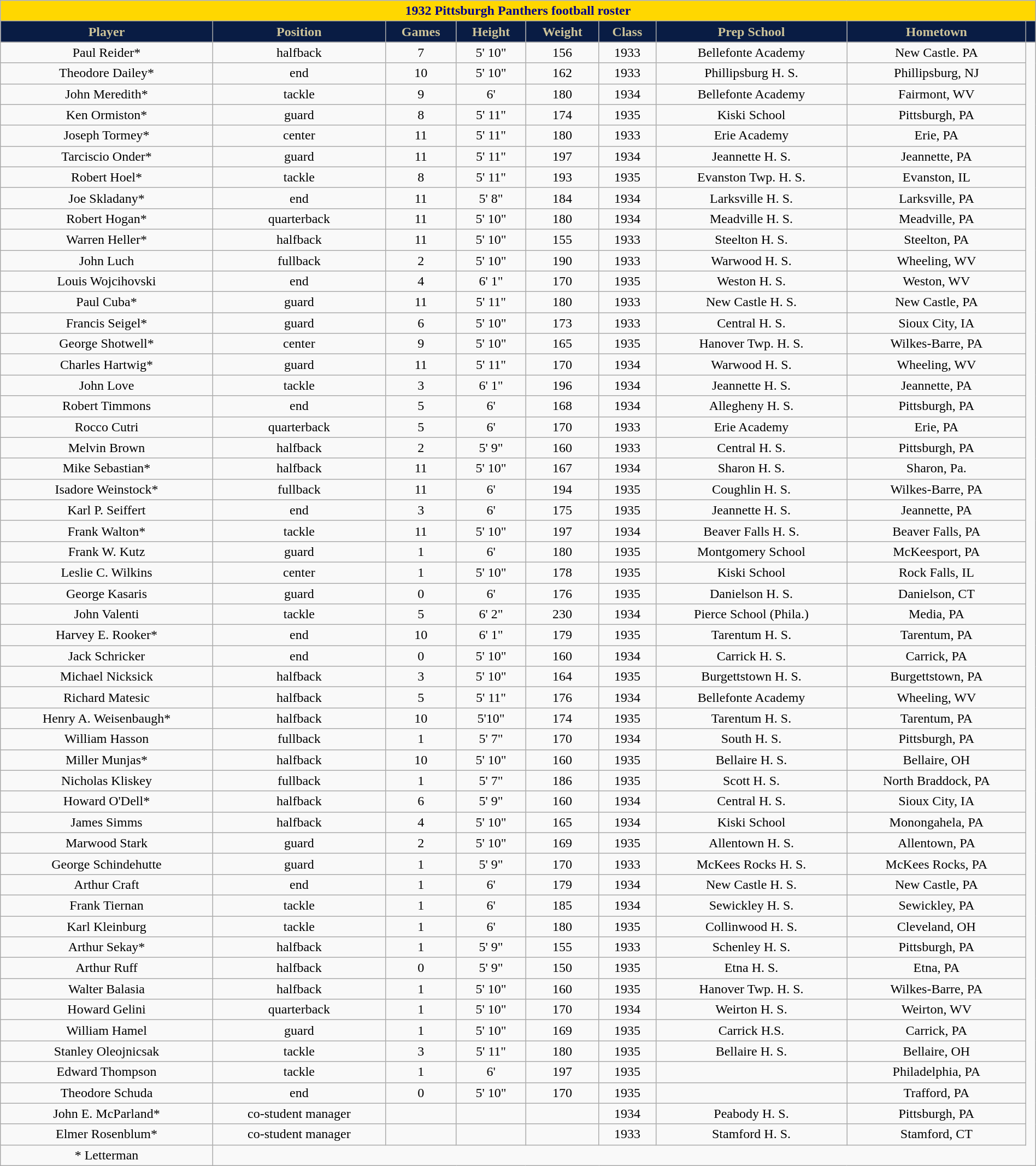<table class="wikitable collapsible collapsed" style="margin: left; text-align:right; width:100%;">
<tr>
<th colspan="10" ; style="background:gold; color:darkblue; text-align: center;"><strong>1932 Pittsburgh Panthers football roster</strong></th>
</tr>
<tr align="center"  style="background:#091C44; color:#CEC499;">
<td><strong>Player</strong></td>
<td><strong>Position</strong></td>
<td><strong>Games</strong></td>
<td><strong>Height</strong></td>
<td><strong>Weight</strong></td>
<td><strong>Class</strong></td>
<td><strong>Prep School</strong></td>
<td><strong>Hometown</strong></td>
<td></td>
</tr>
<tr align="center" bgcolor="">
<td>Paul Reider*</td>
<td>halfback</td>
<td>7</td>
<td>5' 10"</td>
<td>156</td>
<td>1933</td>
<td>Bellefonte Academy</td>
<td>New Castle. PA</td>
</tr>
<tr align="center" bgcolor="">
<td>Theodore Dailey*</td>
<td>end</td>
<td>10</td>
<td>5' 10"</td>
<td>162</td>
<td>1933</td>
<td>Phillipsburg H. S.</td>
<td>Phillipsburg, NJ</td>
</tr>
<tr align="center" bgcolor="">
<td>John Meredith*</td>
<td>tackle</td>
<td>9</td>
<td>6'</td>
<td>180</td>
<td>1934</td>
<td>Bellefonte Academy</td>
<td>Fairmont, WV</td>
</tr>
<tr align="center" bgcolor="">
<td>Ken Ormiston*</td>
<td>guard</td>
<td>8</td>
<td>5' 11"</td>
<td>174</td>
<td>1935</td>
<td>Kiski School</td>
<td>Pittsburgh, PA</td>
</tr>
<tr align="center" bgcolor="">
<td>Joseph Tormey*</td>
<td>center</td>
<td>11</td>
<td>5' 11"</td>
<td>180</td>
<td>1933</td>
<td>Erie Academy</td>
<td>Erie, PA</td>
</tr>
<tr align="center" bgcolor="">
<td>Tarciscio Onder*</td>
<td>guard</td>
<td>11</td>
<td>5' 11"</td>
<td>197</td>
<td>1934</td>
<td>Jeannette H. S.</td>
<td>Jeannette, PA</td>
</tr>
<tr align="center" bgcolor="">
<td>Robert Hoel*</td>
<td>tackle</td>
<td>8</td>
<td>5' 11"</td>
<td>193</td>
<td>1935</td>
<td>Evanston Twp. H. S.</td>
<td>Evanston, IL</td>
</tr>
<tr align="center" bgcolor="">
<td>Joe Skladany*</td>
<td>end</td>
<td>11</td>
<td>5' 8"</td>
<td>184</td>
<td>1934</td>
<td>Larksville H. S.</td>
<td>Larksville, PA</td>
</tr>
<tr align="center" bgcolor="">
<td>Robert Hogan*</td>
<td>quarterback</td>
<td>11</td>
<td>5' 10"</td>
<td>180</td>
<td>1934</td>
<td>Meadville H. S.</td>
<td>Meadville, PA</td>
</tr>
<tr align="center" bgcolor="">
<td>Warren Heller*</td>
<td>halfback</td>
<td>11</td>
<td>5' 10"</td>
<td>155</td>
<td>1933</td>
<td>Steelton H. S.</td>
<td>Steelton, PA</td>
</tr>
<tr align="center" bgcolor="">
<td>John Luch</td>
<td>fullback</td>
<td>2</td>
<td>5' 10"</td>
<td>190</td>
<td>1933</td>
<td>Warwood H. S.</td>
<td>Wheeling, WV</td>
</tr>
<tr align="center" bgcolor="">
<td>Louis Wojcihovski</td>
<td>end</td>
<td>4</td>
<td>6' 1"</td>
<td>170</td>
<td>1935</td>
<td>Weston H. S.</td>
<td>Weston, WV</td>
</tr>
<tr align="center" bgcolor="">
<td>Paul Cuba*</td>
<td>guard</td>
<td>11</td>
<td>5' 11"</td>
<td>180</td>
<td>1933</td>
<td>New Castle H. S.</td>
<td>New Castle, PA</td>
</tr>
<tr align="center" bgcolor="">
<td>Francis Seigel*</td>
<td>guard</td>
<td>6</td>
<td>5' 10"</td>
<td>173</td>
<td>1933</td>
<td>Central H. S.</td>
<td>Sioux City, IA</td>
</tr>
<tr align="center" bgcolor="">
<td>George Shotwell*</td>
<td>center</td>
<td>9</td>
<td>5' 10"</td>
<td>165</td>
<td>1935</td>
<td>Hanover Twp. H. S.</td>
<td>Wilkes-Barre, PA</td>
</tr>
<tr align="center" bgcolor="">
<td>Charles Hartwig*</td>
<td>guard</td>
<td>11</td>
<td>5' 11"</td>
<td>170</td>
<td>1934</td>
<td>Warwood H. S.</td>
<td>Wheeling, WV</td>
</tr>
<tr align="center" bgcolor="">
<td>John Love</td>
<td>tackle</td>
<td>3</td>
<td>6' 1"</td>
<td>196</td>
<td>1934</td>
<td>Jeannette H. S.</td>
<td>Jeannette, PA</td>
</tr>
<tr align="center" bgcolor="">
<td>Robert Timmons</td>
<td>end</td>
<td>5</td>
<td>6'</td>
<td>168</td>
<td>1934</td>
<td>Allegheny H. S.</td>
<td>Pittsburgh, PA</td>
</tr>
<tr align="center" bgcolor="">
<td>Rocco Cutri</td>
<td>quarterback</td>
<td>5</td>
<td>6'</td>
<td>170</td>
<td>1933</td>
<td>Erie Academy</td>
<td>Erie, PA</td>
</tr>
<tr align="center" bgcolor="">
<td>Melvin Brown</td>
<td>halfback</td>
<td>2</td>
<td>5' 9"</td>
<td>160</td>
<td>1933</td>
<td>Central H. S.</td>
<td>Pittsburgh, PA</td>
</tr>
<tr align="center" bgcolor="">
<td>Mike Sebastian*</td>
<td>halfback</td>
<td>11</td>
<td>5' 10"</td>
<td>167</td>
<td>1934</td>
<td>Sharon H. S.</td>
<td>Sharon, Pa.</td>
</tr>
<tr align="center" bgcolor="">
<td>Isadore Weinstock*</td>
<td>fullback</td>
<td>11</td>
<td>6'</td>
<td>194</td>
<td>1935</td>
<td>Coughlin H. S.</td>
<td>Wilkes-Barre, PA</td>
</tr>
<tr align="center" bgcolor="">
<td>Karl P. Seiffert</td>
<td>end</td>
<td>3</td>
<td>6'</td>
<td>175</td>
<td>1935</td>
<td>Jeannette H. S.</td>
<td>Jeannette, PA</td>
</tr>
<tr align="center" bgcolor="">
<td>Frank Walton*</td>
<td>tackle</td>
<td>11</td>
<td>5' 10"</td>
<td>197</td>
<td>1934</td>
<td>Beaver Falls H. S.</td>
<td>Beaver Falls, PA</td>
</tr>
<tr align="center" bgcolor="">
<td>Frank W. Kutz</td>
<td>guard</td>
<td>1</td>
<td>6'</td>
<td>180</td>
<td>1935</td>
<td>Montgomery School</td>
<td>McKeesport, PA</td>
</tr>
<tr align="center" bgcolor="">
<td>Leslie C. Wilkins</td>
<td>center</td>
<td>1</td>
<td>5' 10"</td>
<td>178</td>
<td>1935</td>
<td>Kiski School</td>
<td>Rock Falls, IL</td>
</tr>
<tr align="center" bgcolor="">
<td>George Kasaris</td>
<td>guard</td>
<td>0</td>
<td>6'</td>
<td>176</td>
<td>1935</td>
<td>Danielson H. S.</td>
<td>Danielson, CT</td>
</tr>
<tr align="center" bgcolor="">
<td>John Valenti</td>
<td>tackle</td>
<td>5</td>
<td>6' 2"</td>
<td>230</td>
<td>1934</td>
<td>Pierce School (Phila.)</td>
<td>Media, PA</td>
</tr>
<tr align="center" bgcolor="">
<td>Harvey E. Rooker*</td>
<td>end</td>
<td>10</td>
<td>6' 1"</td>
<td>179</td>
<td>1935</td>
<td>Tarentum H. S.</td>
<td>Tarentum, PA</td>
</tr>
<tr align="center" bgcolor="">
<td>Jack Schricker</td>
<td>end</td>
<td>0</td>
<td>5' 10"</td>
<td>160</td>
<td>1934</td>
<td>Carrick H. S.</td>
<td>Carrick, PA</td>
</tr>
<tr align="center" bgcolor="">
<td>Michael Nicksick</td>
<td>halfback</td>
<td>3</td>
<td>5' 10"</td>
<td>164</td>
<td>1935</td>
<td>Burgettstown H. S.</td>
<td>Burgettstown, PA</td>
</tr>
<tr align="center" bgcolor="">
<td>Richard Matesic</td>
<td>halfback</td>
<td>5</td>
<td>5' 11"</td>
<td>176</td>
<td>1934</td>
<td>Bellefonte Academy</td>
<td>Wheeling, WV</td>
</tr>
<tr align="center" bgcolor="">
<td>Henry A. Weisenbaugh*</td>
<td>halfback</td>
<td>10</td>
<td>5'10"</td>
<td>174</td>
<td>1935</td>
<td>Tarentum H. S.</td>
<td>Tarentum, PA</td>
</tr>
<tr align="center" bgcolor="">
<td>William Hasson</td>
<td>fullback</td>
<td>1</td>
<td>5' 7"</td>
<td>170</td>
<td>1934</td>
<td>South H. S.</td>
<td>Pittsburgh, PA</td>
</tr>
<tr align="center" bgcolor="">
<td>Miller Munjas*</td>
<td>halfback</td>
<td>10</td>
<td>5' 10"</td>
<td>160</td>
<td>1935</td>
<td>Bellaire H. S.</td>
<td>Bellaire, OH</td>
</tr>
<tr align="center" bgcolor="">
<td>Nicholas Kliskey</td>
<td>fullback</td>
<td>1</td>
<td>5' 7"</td>
<td>186</td>
<td>1935</td>
<td>Scott H. S.</td>
<td>North Braddock, PA</td>
</tr>
<tr align="center" bgcolor="">
<td>Howard O'Dell*</td>
<td>halfback</td>
<td>6</td>
<td>5' 9"</td>
<td>160</td>
<td>1934</td>
<td>Central H. S.</td>
<td>Sioux City, IA</td>
</tr>
<tr align="center" bgcolor="">
<td>James Simms</td>
<td>halfback</td>
<td>4</td>
<td>5' 10"</td>
<td>165</td>
<td>1934</td>
<td>Kiski School</td>
<td>Monongahela, PA</td>
</tr>
<tr align="center" bgcolor="">
<td>Marwood Stark</td>
<td>guard</td>
<td>2</td>
<td>5' 10"</td>
<td>169</td>
<td>1935</td>
<td>Allentown H. S.</td>
<td>Allentown, PA</td>
</tr>
<tr align="center" bgcolor="">
<td>George Schindehutte</td>
<td>guard</td>
<td>1</td>
<td>5' 9"</td>
<td>170</td>
<td>1933</td>
<td>McKees Rocks H. S.</td>
<td>McKees Rocks, PA</td>
</tr>
<tr align="center" bgcolor="">
<td>Arthur Craft</td>
<td>end</td>
<td>1</td>
<td>6'</td>
<td>179</td>
<td>1934</td>
<td>New Castle H. S.</td>
<td>New Castle, PA</td>
</tr>
<tr align="center" bgcolor="">
<td>Frank Tiernan</td>
<td>tackle</td>
<td>1</td>
<td>6'</td>
<td>185</td>
<td>1934</td>
<td>Sewickley H. S.</td>
<td>Sewickley, PA</td>
</tr>
<tr align="center" bgcolor="">
<td>Karl Kleinburg</td>
<td>tackle</td>
<td>1</td>
<td>6'</td>
<td>180</td>
<td>1935</td>
<td>Collinwood H. S.</td>
<td>Cleveland, OH</td>
</tr>
<tr align="center" bgcolor="">
<td>Arthur Sekay*</td>
<td>halfback</td>
<td>1</td>
<td>5' 9"</td>
<td>155</td>
<td>1933</td>
<td>Schenley H. S.</td>
<td>Pittsburgh, PA</td>
</tr>
<tr align="center" bgcolor="">
<td>Arthur Ruff</td>
<td>halfback</td>
<td>0</td>
<td>5' 9"</td>
<td>150</td>
<td>1935</td>
<td>Etna H. S.</td>
<td>Etna, PA</td>
</tr>
<tr align="center" bgcolor="">
<td>Walter Balasia</td>
<td>halfback</td>
<td>1</td>
<td>5' 10"</td>
<td>160</td>
<td>1935</td>
<td>Hanover Twp. H. S.</td>
<td>Wilkes-Barre, PA</td>
</tr>
<tr align="center" bgcolor="">
<td>Howard Gelini</td>
<td>quarterback</td>
<td>1</td>
<td>5' 10"</td>
<td>170</td>
<td>1934</td>
<td>Weirton H. S.</td>
<td>Weirton, WV</td>
</tr>
<tr align="center" bgcolor="">
<td>William Hamel</td>
<td>guard</td>
<td>1</td>
<td>5' 10"</td>
<td>169</td>
<td>1935</td>
<td>Carrick H.S.</td>
<td>Carrick, PA</td>
</tr>
<tr align="center" bgcolor="">
<td>Stanley Oleojnicsak</td>
<td>tackle</td>
<td>3</td>
<td>5' 11"</td>
<td>180</td>
<td>1935</td>
<td>Bellaire H. S.</td>
<td>Bellaire, OH</td>
</tr>
<tr align="center" bgcolor="">
<td>Edward Thompson</td>
<td>tackle</td>
<td>1</td>
<td>6'</td>
<td>197</td>
<td>1935</td>
<td></td>
<td>Philadelphia, PA</td>
</tr>
<tr align="center" bgcolor="">
<td>Theodore Schuda</td>
<td>end</td>
<td>0</td>
<td>5' 10"</td>
<td>170</td>
<td>1935</td>
<td></td>
<td>Trafford, PA</td>
</tr>
<tr align="center" bgcolor="">
<td>John E. McParland*</td>
<td>co-student manager</td>
<td></td>
<td></td>
<td></td>
<td>1934</td>
<td>Peabody H. S.</td>
<td>Pittsburgh, PA</td>
</tr>
<tr align="center" bgcolor="">
<td>Elmer Rosenblum*</td>
<td>co-student manager</td>
<td></td>
<td></td>
<td></td>
<td>1933</td>
<td>Stamford H. S.</td>
<td>Stamford, CT</td>
</tr>
<tr align="center" bgcolor="">
<td>* Letterman</td>
</tr>
</table>
